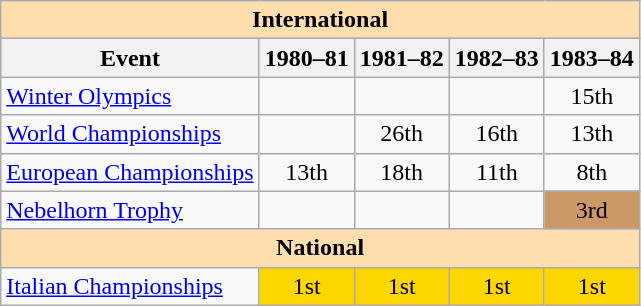<table class="wikitable" style="text-align:center">
<tr>
<th style="background-color: #ffdead; " colspan=5 align=center>International</th>
</tr>
<tr>
<th>Event</th>
<th>1980–81</th>
<th>1981–82</th>
<th>1982–83</th>
<th>1983–84</th>
</tr>
<tr>
<td align=left><a href='#'>Winter Olympics</a></td>
<td></td>
<td></td>
<td></td>
<td>15th</td>
</tr>
<tr>
<td align=left><a href='#'>World Championships</a></td>
<td></td>
<td>26th</td>
<td>16th</td>
<td>13th</td>
</tr>
<tr>
<td align=left><a href='#'>European Championships</a></td>
<td>13th</td>
<td>18th</td>
<td>11th</td>
<td>8th</td>
</tr>
<tr>
<td align=left><a href='#'>Nebelhorn Trophy</a></td>
<td></td>
<td></td>
<td></td>
<td bgcolor=cc9966>3rd</td>
</tr>
<tr>
<th style="background-color: #ffdead; " colspan=5 align=center>National</th>
</tr>
<tr>
<td align=left><a href='#'>Italian Championships</a></td>
<td bgcolor=gold>1st</td>
<td bgcolor=gold>1st</td>
<td bgcolor=gold>1st</td>
<td bgcolor=gold>1st</td>
</tr>
</table>
